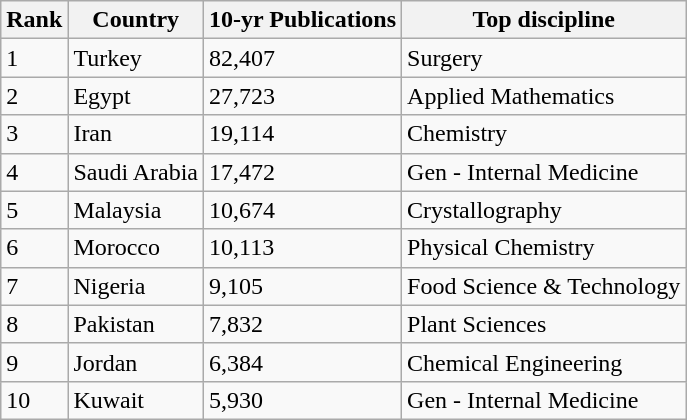<table class="wikitable">
<tr>
<th>Rank</th>
<th>Country</th>
<th>10-yr Publications</th>
<th>Top discipline</th>
</tr>
<tr>
<td>1</td>
<td>Turkey</td>
<td>82,407</td>
<td>Surgery</td>
</tr>
<tr>
<td>2</td>
<td>Egypt</td>
<td>27,723</td>
<td>Applied Mathematics</td>
</tr>
<tr>
<td>3</td>
<td>Iran</td>
<td>19,114</td>
<td>Chemistry</td>
</tr>
<tr>
<td>4</td>
<td>Saudi Arabia</td>
<td>17,472</td>
<td>Gen - Internal Medicine</td>
</tr>
<tr>
<td>5</td>
<td>Malaysia</td>
<td>10,674</td>
<td>Crystallography</td>
</tr>
<tr>
<td>6</td>
<td>Morocco</td>
<td>10,113</td>
<td>Physical Chemistry</td>
</tr>
<tr>
<td>7</td>
<td>Nigeria</td>
<td>9,105</td>
<td>Food Science & Technology</td>
</tr>
<tr>
<td>8</td>
<td>Pakistan</td>
<td>7,832</td>
<td>Plant Sciences</td>
</tr>
<tr>
<td>9</td>
<td>Jordan</td>
<td>6,384</td>
<td>Chemical Engineering</td>
</tr>
<tr>
<td>10</td>
<td>Kuwait</td>
<td>5,930</td>
<td>Gen - Internal Medicine</td>
</tr>
</table>
